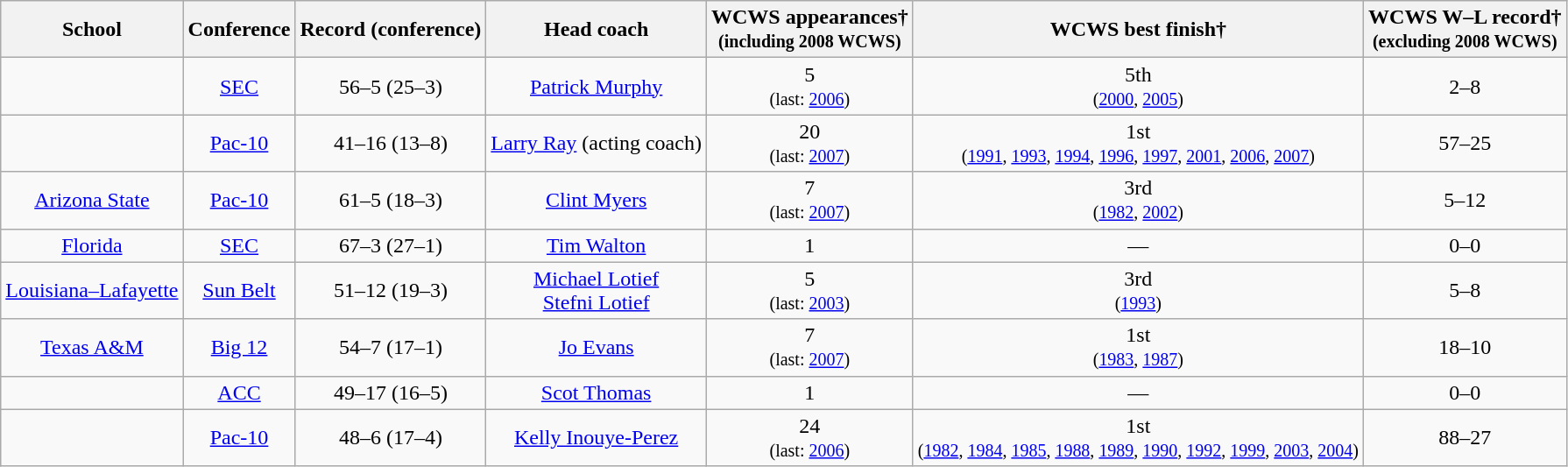<table class="wikitable">
<tr>
<th>School</th>
<th>Conference</th>
<th>Record (conference)</th>
<th>Head coach</th>
<th>WCWS appearances†<br><small> (including 2008 WCWS) </small></th>
<th>WCWS best finish†</th>
<th>WCWS W–L record†<br><small> (excluding 2008 WCWS) </small></th>
</tr>
<tr align=center>
<td></td>
<td><a href='#'>SEC</a></td>
<td>56–5 (25–3)</td>
<td><a href='#'>Patrick Murphy</a></td>
<td>5 <br><small>(last: <a href='#'>2006</a>)</small></td>
<td>5th <br><small>(<a href='#'>2000</a>, <a href='#'>2005</a>)</small></td>
<td>2–8</td>
</tr>
<tr align=center>
<td></td>
<td><a href='#'>Pac-10</a></td>
<td>41–16 (13–8)</td>
<td><a href='#'>Larry Ray</a> (acting coach)</td>
<td>20 <br><small>(last: <a href='#'>2007</a>)</small></td>
<td>1st<br><small>(<a href='#'>1991</a>, <a href='#'>1993</a>, <a href='#'>1994</a>, <a href='#'>1996</a>, <a href='#'>1997</a>, <a href='#'>2001</a>, <a href='#'>2006</a>, <a href='#'>2007</a>)</small></td>
<td>57–25</td>
</tr>
<tr align=center>
<td><a href='#'>Arizona State</a></td>
<td><a href='#'>Pac-10</a></td>
<td>61–5 (18–3)</td>
<td><a href='#'>Clint Myers</a></td>
<td>7 <br><small>(last: <a href='#'>2007</a>)</small></td>
<td>3rd <br><small>(<a href='#'>1982</a>, <a href='#'>2002</a>)</small></td>
<td>5–12</td>
</tr>
<tr align=center>
<td><a href='#'>Florida</a></td>
<td><a href='#'>SEC</a></td>
<td>67–3 (27–1)</td>
<td><a href='#'>Tim Walton</a></td>
<td>1</td>
<td>—</td>
<td>0–0</td>
</tr>
<tr align=center>
<td><a href='#'>Louisiana–Lafayette</a></td>
<td><a href='#'>Sun Belt</a></td>
<td>51–12 (19–3)</td>
<td><a href='#'>Michael Lotief</a> <br> <a href='#'>Stefni Lotief</a></td>
<td>5 <br><small>(last: <a href='#'>2003</a>)</small></td>
<td>3rd <br><small>(<a href='#'>1993</a>)</small></td>
<td>5–8</td>
</tr>
<tr align=center>
<td><a href='#'>Texas A&M</a></td>
<td><a href='#'>Big 12</a></td>
<td>54–7 (17–1)</td>
<td><a href='#'>Jo Evans</a></td>
<td>7 <br><small>(last: <a href='#'>2007</a>)</small></td>
<td>1st <br><small>(<a href='#'>1983</a>, <a href='#'>1987</a>)</small></td>
<td>18–10</td>
</tr>
<tr align=center>
<td></td>
<td><a href='#'>ACC</a></td>
<td>49–17 (16–5)</td>
<td><a href='#'>Scot Thomas</a></td>
<td>1</td>
<td>—</td>
<td>0–0</td>
</tr>
<tr align=center>
<td></td>
<td><a href='#'>Pac-10</a></td>
<td>48–6 (17–4)</td>
<td><a href='#'>Kelly Inouye-Perez</a></td>
<td>24 <br><small>(last: <a href='#'>2006</a>)</small></td>
<td>1st <br><small>(<a href='#'>1982</a>, <a href='#'>1984</a>, <a href='#'>1985</a>, <a href='#'>1988</a>, <a href='#'>1989</a>, <a href='#'>1990</a>, <a href='#'>1992</a>, <a href='#'>1999</a>, <a href='#'>2003</a>, <a href='#'>2004</a>)</small></td>
<td>88–27</td>
</tr>
</table>
